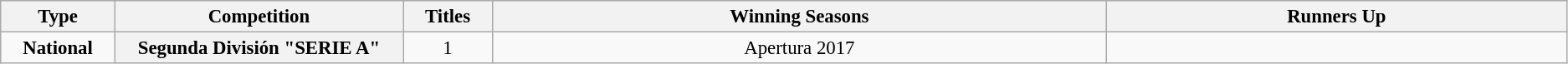<table class="wikitable plainrowheaders" style="font-size:95%; text-align:center;">
<tr>
<th style="width: 1%;">Type</th>
<th style="width: 5%;">Competition</th>
<th style="width: 1%;">Titles</th>
<th style="width: 12%;">Winning Seasons</th>
<th style="width: 9%;">Runners Up</th>
</tr>
<tr>
<td><strong>National</strong></td>
<th scope=col>Segunda División "SERIE A"</th>
<td align="center">1</td>
<td>Apertura 2017</td>
<td></td>
</tr>
</table>
